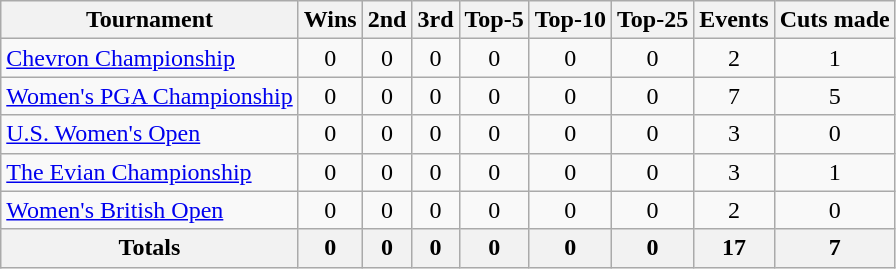<table class=wikitable style=text-align:center>
<tr>
<th>Tournament</th>
<th>Wins</th>
<th>2nd</th>
<th>3rd</th>
<th>Top-5</th>
<th>Top-10</th>
<th>Top-25</th>
<th>Events</th>
<th>Cuts made</th>
</tr>
<tr>
<td align=left><a href='#'>Chevron Championship</a></td>
<td>0</td>
<td>0</td>
<td>0</td>
<td>0</td>
<td>0</td>
<td>0</td>
<td>2</td>
<td>1</td>
</tr>
<tr>
<td align=left><a href='#'>Women's PGA Championship</a></td>
<td>0</td>
<td>0</td>
<td>0</td>
<td>0</td>
<td>0</td>
<td>0</td>
<td>7</td>
<td>5</td>
</tr>
<tr>
<td align=left><a href='#'>U.S. Women's Open</a></td>
<td>0</td>
<td>0</td>
<td>0</td>
<td>0</td>
<td>0</td>
<td>0</td>
<td>3</td>
<td>0</td>
</tr>
<tr>
<td align=left><a href='#'>The Evian Championship</a></td>
<td>0</td>
<td>0</td>
<td>0</td>
<td>0</td>
<td>0</td>
<td>0</td>
<td>3</td>
<td>1</td>
</tr>
<tr>
<td align=left><a href='#'>Women's British Open</a></td>
<td>0</td>
<td>0</td>
<td>0</td>
<td>0</td>
<td>0</td>
<td>0</td>
<td>2</td>
<td>0</td>
</tr>
<tr>
<th>Totals</th>
<th>0</th>
<th>0</th>
<th>0</th>
<th>0</th>
<th>0</th>
<th>0</th>
<th>17</th>
<th>7</th>
</tr>
</table>
